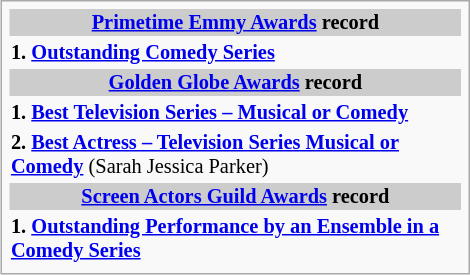<table class="infobox" style="width: 23em; font-size: 85%;">
<tr style="background:#ccc; text-align:center;">
<th colspan="2"><a href='#'>Primetime Emmy Awards</a> record</th>
</tr>
<tr>
<td><strong>1. <a href='#'>Outstanding Comedy Series</a></strong></td>
</tr>
<tr style="background:#ccc; text-align:center;">
<th colspan="2"><a href='#'>Golden Globe Awards</a> record</th>
</tr>
<tr>
<td><strong>1. <a href='#'>Best Television Series – Musical or Comedy</a></strong></td>
</tr>
<tr>
<td><strong>2. <a href='#'>Best Actress – Television Series Musical or Comedy</a></strong> (Sarah Jessica Parker)</td>
</tr>
<tr style="background:#ccc; text-align:center;">
<th colspan="2"><a href='#'>Screen Actors Guild Awards</a> record</th>
</tr>
<tr>
<td><strong>1. <a href='#'>Outstanding Performance by an Ensemble in a Comedy Series</a></strong></td>
</tr>
<tr>
</tr>
</table>
